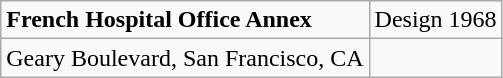<table class="wikitable" style="text-align:left">
<tr>
<td><strong>French Hospital Office Annex</strong></td>
<td>Design 1968</td>
</tr>
<tr>
<td>Geary Boulevard, San Francisco, CA</td>
<td></td>
</tr>
</table>
